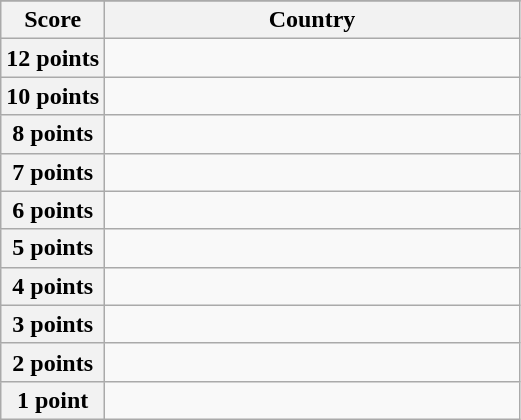<table class="wikitable">
<tr>
</tr>
<tr>
<th scope="col" width="20%">Score</th>
<th scope="col">Country</th>
</tr>
<tr>
<th scope="row">12 points</th>
<td></td>
</tr>
<tr>
<th scope="row">10 points</th>
<td></td>
</tr>
<tr>
<th scope="row">8 points</th>
<td></td>
</tr>
<tr>
<th scope="row">7 points</th>
<td></td>
</tr>
<tr>
<th scope="row">6 points</th>
<td></td>
</tr>
<tr>
<th scope="row">5 points</th>
<td></td>
</tr>
<tr>
<th scope="row">4 points</th>
<td></td>
</tr>
<tr>
<th scope="row">3 points</th>
<td></td>
</tr>
<tr>
<th scope="row">2 points</th>
<td></td>
</tr>
<tr>
<th scope="row">1 point</th>
<td></td>
</tr>
</table>
